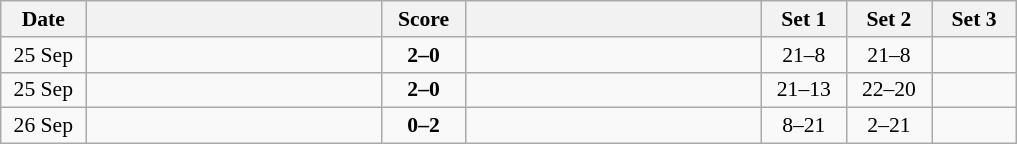<table class="wikitable" style="text-align: center; font-size:90% ">
<tr>
<th width="50">Date</th>
<th align="right" width="190"></th>
<th width="50">Score</th>
<th align="left" width="190"></th>
<th width="50">Set 1</th>
<th width="50">Set 2</th>
<th width="50">Set 3</th>
</tr>
<tr>
<td>25 Sep</td>
<td align=right><strong></strong></td>
<td align=center><strong>2–0</strong></td>
<td align=left></td>
<td>21–8</td>
<td>21–8</td>
<td></td>
</tr>
<tr>
<td>25 Sep</td>
<td align=right><strong></strong></td>
<td align=center><strong>2–0</strong></td>
<td align=left></td>
<td>21–13</td>
<td>22–20</td>
<td></td>
</tr>
<tr>
<td>26 Sep</td>
<td align=right></td>
<td align=center><strong>0–2</strong></td>
<td align=left><strong></strong></td>
<td>8–21</td>
<td>2–21</td>
<td></td>
</tr>
</table>
